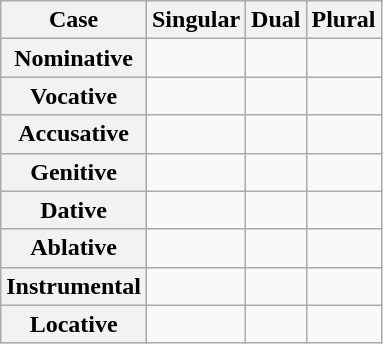<table class="wikitable">
<tr>
<th>Case</th>
<th>Singular</th>
<th>Dual</th>
<th>Plural</th>
</tr>
<tr>
<th>Nominative</th>
<td></td>
<td></td>
<td></td>
</tr>
<tr>
<th>Vocative</th>
<td></td>
<td></td>
<td></td>
</tr>
<tr>
<th>Accusative</th>
<td></td>
<td></td>
<td></td>
</tr>
<tr>
<th>Genitive</th>
<td></td>
<td></td>
<td></td>
</tr>
<tr>
<th>Dative</th>
<td></td>
<td></td>
<td></td>
</tr>
<tr>
<th>Ablative</th>
<td></td>
<td></td>
<td></td>
</tr>
<tr>
<th>Instrumental</th>
<td></td>
<td></td>
<td></td>
</tr>
<tr>
<th>Locative</th>
<td></td>
<td></td>
<td></td>
</tr>
</table>
